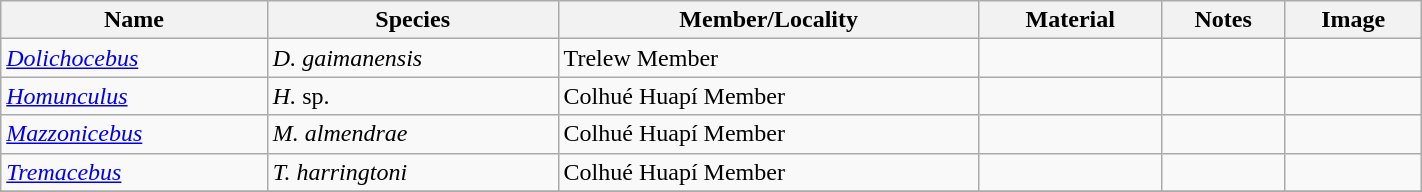<table class="wikitable" align="center" width="75%">
<tr>
<th>Name</th>
<th>Species</th>
<th>Member/Locality</th>
<th>Material</th>
<th>Notes</th>
<th>Image</th>
</tr>
<tr>
<td><em><a href='#'>Dolichocebus</a></em></td>
<td><em>D. gaimanensis</em></td>
<td>Trelew Member</td>
<td></td>
<td></td>
<td></td>
</tr>
<tr>
<td><em><a href='#'>Homunculus</a></em></td>
<td><em>H.</em> sp.</td>
<td>Colhué Huapí Member</td>
<td></td>
<td></td>
<td></td>
</tr>
<tr>
<td><em><a href='#'>Mazzonicebus</a></em></td>
<td><em>M. almendrae</em></td>
<td>Colhué Huapí Member</td>
<td></td>
<td></td>
<td></td>
</tr>
<tr>
<td><em><a href='#'>Tremacebus</a></em></td>
<td><em>T. harringtoni</em></td>
<td>Colhué Huapí Member</td>
<td></td>
<td></td>
<td></td>
</tr>
<tr>
</tr>
</table>
